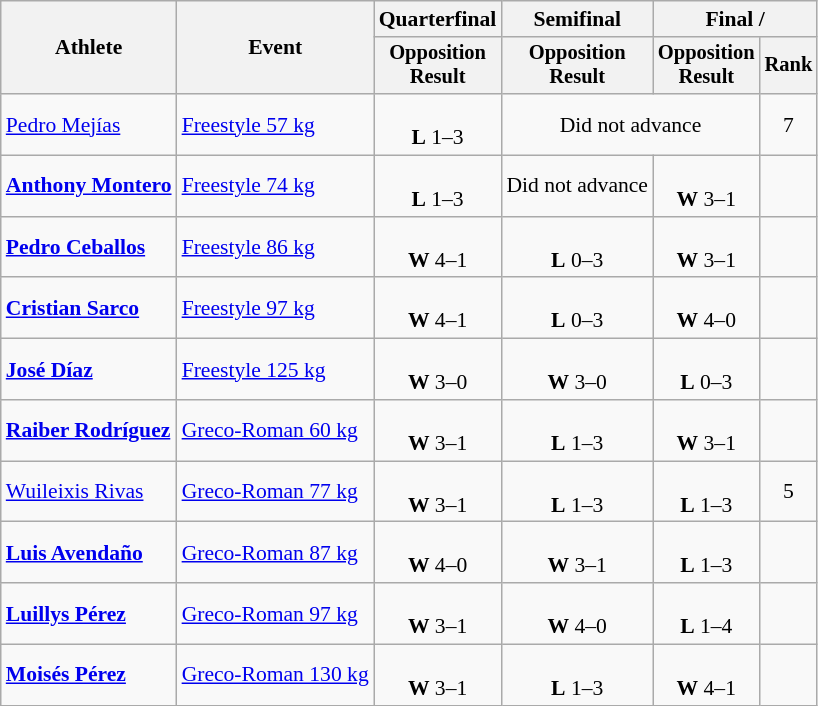<table class=wikitable style=font-size:90%;text-align:center>
<tr>
<th rowspan=2>Athlete</th>
<th rowspan=2>Event</th>
<th>Quarterfinal</th>
<th>Semifinal</th>
<th colspan=2>Final / </th>
</tr>
<tr style=font-size:95%>
<th>Opposition<br>Result</th>
<th>Opposition<br>Result</th>
<th>Opposition<br>Result</th>
<th>Rank</th>
</tr>
<tr>
<td align=left><a href='#'>Pedro Mejías</a></td>
<td align=left><a href='#'>Freestyle 57 kg</a></td>
<td> <br> <strong>L</strong> 1–3 </td>
<td colspan=2>Did not advance</td>
<td>7</td>
</tr>
<tr>
<td align=left><strong><a href='#'>Anthony Montero</a></strong></td>
<td align=left><a href='#'>Freestyle 74 kg</a></td>
<td> <br> <strong>L</strong> 1–3 </td>
<td>Did not advance</td>
<td><br><strong>W</strong> 3–1 </td>
<td></td>
</tr>
<tr>
<td align=left><strong><a href='#'>Pedro Ceballos</a></strong></td>
<td align=left><a href='#'>Freestyle 86 kg</a></td>
<td><br><strong>W</strong> 4–1 </td>
<td><br><strong>L</strong> 0–3 </td>
<td><br><strong>W</strong> 3–1 </td>
<td></td>
</tr>
<tr>
<td align=left><strong><a href='#'>Cristian Sarco</a></strong></td>
<td align=left><a href='#'>Freestyle 97 kg</a></td>
<td> <br> <strong>W</strong> 4–1 </td>
<td> <br> <strong>L</strong> 0–3 </td>
<td> <br><strong>W</strong> 4–0 </td>
<td></td>
</tr>
<tr>
<td align=left><strong><a href='#'>José Díaz</a></strong></td>
<td align=left><a href='#'>Freestyle 125 kg</a></td>
<td> <br> <strong>W</strong> 3–0 </td>
<td> <br> <strong>W</strong> 3–0 </td>
<td> <br> <strong>L</strong> 0–3 </td>
<td></td>
</tr>
<tr>
<td align=left><strong><a href='#'>Raiber Rodríguez</a></strong></td>
<td align=left><a href='#'>Greco-Roman 60 kg</a></td>
<td><br><strong>W</strong> 3–1 </td>
<td><br><strong>L</strong> 1–3 </td>
<td><br><strong>W</strong> 3–1 </td>
<td></td>
</tr>
<tr>
<td align=left><a href='#'>Wuileixis Rivas</a></td>
<td align=left><a href='#'>Greco-Roman 77 kg</a></td>
<td><br><strong>W</strong> 3–1 </td>
<td><br><strong>L</strong> 1–3 </td>
<td><br><strong>L</strong> 1–3 </td>
<td>5</td>
</tr>
<tr>
<td align=left><strong><a href='#'>Luis Avendaño</a></strong></td>
<td align=left><a href='#'>Greco-Roman 87 kg</a></td>
<td><br><strong>W</strong> 4–0 </td>
<td><br><strong>W</strong> 3–1 </td>
<td><br><strong>L</strong> 1–3 </td>
<td></td>
</tr>
<tr>
<td align=left><strong><a href='#'>Luillys Pérez</a></strong></td>
<td align=left><a href='#'>Greco-Roman 97 kg</a></td>
<td><br><strong>W</strong> 3–1 </td>
<td><br><strong>W</strong> 4–0 </td>
<td><br><strong>L</strong> 1–4 </td>
<td></td>
</tr>
<tr>
<td align=left><strong><a href='#'>Moisés Pérez</a></strong></td>
<td align=left><a href='#'>Greco-Roman 130 kg</a></td>
<td><br><strong>W</strong> 3–1 </td>
<td><br><strong>L</strong> 1–3 </td>
<td><br><strong>W</strong> 4–1 </td>
<td></td>
</tr>
</table>
